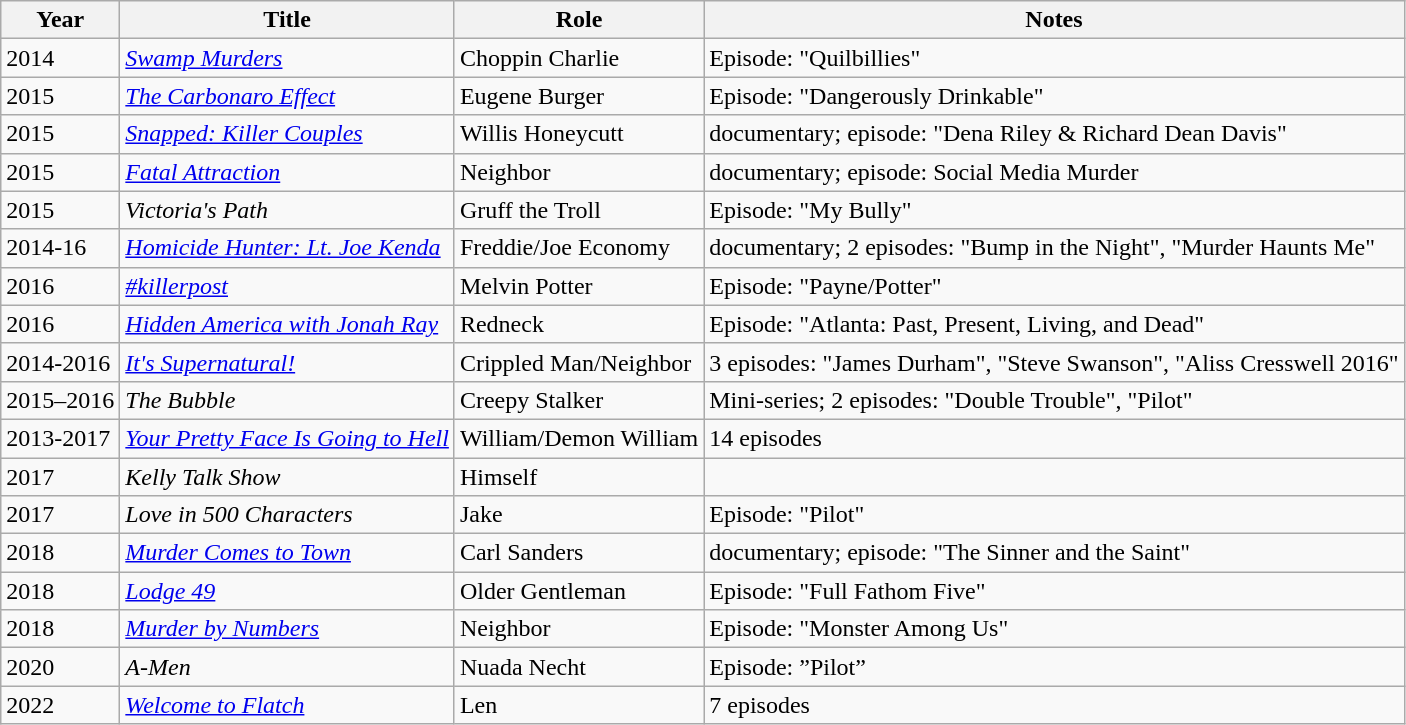<table class="wikitable sortable">
<tr>
<th>Year</th>
<th>Title</th>
<th>Role</th>
<th class="unsortable">Notes</th>
</tr>
<tr>
<td>2014</td>
<td><em><a href='#'>Swamp Murders</a></em></td>
<td>Choppin Charlie</td>
<td>Episode: "Quilbillies"</td>
</tr>
<tr>
<td>2015</td>
<td><em><a href='#'>The Carbonaro Effect</a></em></td>
<td>Eugene Burger</td>
<td>Episode: "Dangerously Drinkable"</td>
</tr>
<tr>
<td>2015</td>
<td><em><a href='#'>Snapped: Killer Couples</a></em></td>
<td>Willis Honeycutt</td>
<td>documentary; episode: "Dena Riley & Richard Dean Davis"</td>
</tr>
<tr>
<td>2015</td>
<td><em><a href='#'>Fatal Attraction</a></em></td>
<td>Neighbor</td>
<td>documentary; episode: Social Media Murder</td>
</tr>
<tr>
<td>2015</td>
<td><em>Victoria's Path</em></td>
<td>Gruff the Troll</td>
<td>Episode: "My Bully"</td>
</tr>
<tr>
<td>2014-16</td>
<td><em><a href='#'>Homicide Hunter: Lt. Joe Kenda</a></em></td>
<td>Freddie/Joe Economy</td>
<td>documentary; 2 episodes: "Bump in the Night", "Murder Haunts Me"</td>
</tr>
<tr>
<td>2016</td>
<td><em><a href='#'>#killerpost</a></em></td>
<td>Melvin Potter</td>
<td>Episode: "Payne/Potter"</td>
</tr>
<tr>
<td>2016</td>
<td><em><a href='#'>Hidden America with Jonah Ray</a></em></td>
<td>Redneck</td>
<td>Episode: "Atlanta: Past, Present, Living, and Dead"</td>
</tr>
<tr>
<td>2014-2016</td>
<td><em><a href='#'>It's Supernatural!</a></em></td>
<td>Crippled Man/Neighbor</td>
<td>3 episodes: "James Durham", "Steve Swanson", "Aliss Cresswell 2016"</td>
</tr>
<tr>
<td>2015–2016</td>
<td><em>The Bubble</em></td>
<td>Creepy Stalker</td>
<td>Mini-series; 2 episodes: "Double Trouble", "Pilot"</td>
</tr>
<tr>
<td>2013-2017</td>
<td><em><a href='#'>Your Pretty Face Is Going to Hell</a></em></td>
<td>William/Demon William</td>
<td>14 episodes</td>
</tr>
<tr>
<td>2017</td>
<td><em>Kelly Talk Show</em></td>
<td>Himself</td>
<td></td>
</tr>
<tr>
<td>2017</td>
<td><em>Love in 500 Characters</em></td>
<td>Jake</td>
<td>Episode: "Pilot"</td>
</tr>
<tr>
<td>2018</td>
<td><em><a href='#'>Murder Comes to Town</a></em></td>
<td>Carl Sanders</td>
<td>documentary; episode: "The Sinner and the Saint"</td>
</tr>
<tr>
<td>2018</td>
<td><em><a href='#'>Lodge 49</a></em></td>
<td>Older Gentleman</td>
<td>Episode: "Full Fathom Five"</td>
</tr>
<tr>
<td>2018</td>
<td><em><a href='#'>Murder by Numbers</a></em></td>
<td>Neighbor</td>
<td>Episode: "Monster Among Us"</td>
</tr>
<tr>
<td>2020</td>
<td><em>A-Men</em></td>
<td>Nuada Necht</td>
<td>Episode: ”Pilot”</td>
</tr>
<tr>
<td>2022</td>
<td><em><a href='#'>Welcome to Flatch</a></em></td>
<td>Len</td>
<td>7 episodes</td>
</tr>
</table>
